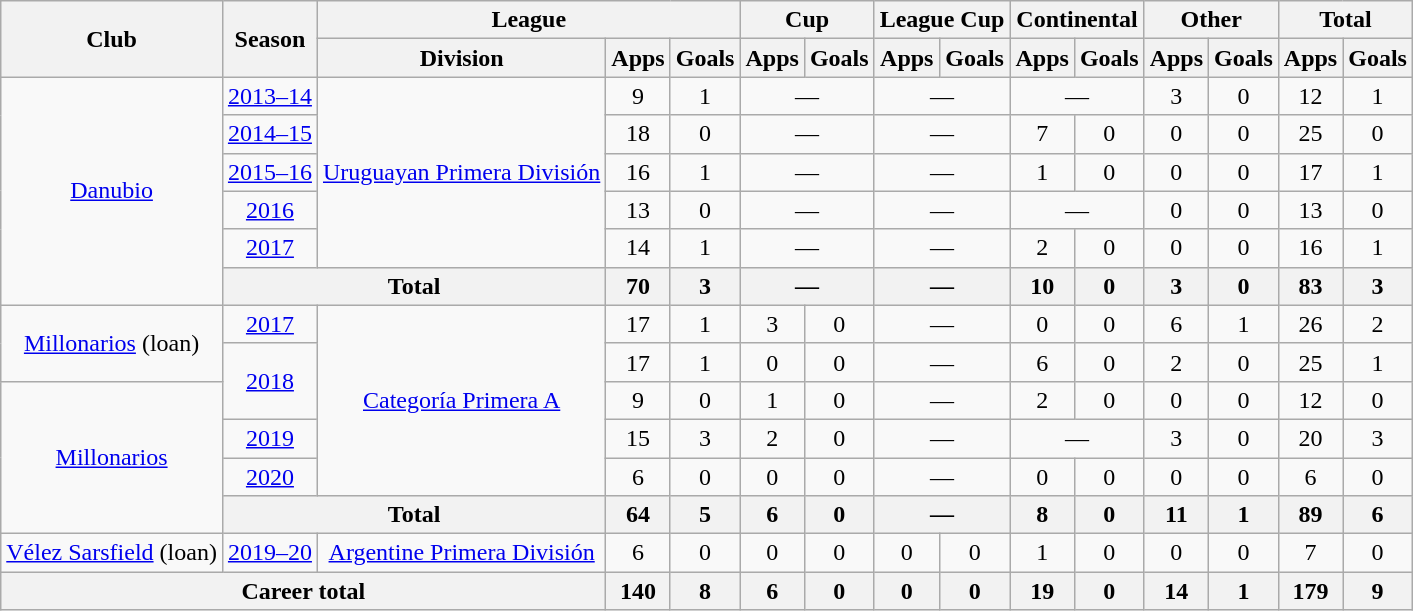<table class="wikitable" style="text-align:center">
<tr>
<th rowspan="2">Club</th>
<th rowspan="2">Season</th>
<th colspan="3">League</th>
<th colspan="2">Cup</th>
<th colspan="2">League Cup</th>
<th colspan="2">Continental</th>
<th colspan="2">Other</th>
<th colspan="2">Total</th>
</tr>
<tr>
<th>Division</th>
<th>Apps</th>
<th>Goals</th>
<th>Apps</th>
<th>Goals</th>
<th>Apps</th>
<th>Goals</th>
<th>Apps</th>
<th>Goals</th>
<th>Apps</th>
<th>Goals</th>
<th>Apps</th>
<th>Goals</th>
</tr>
<tr>
<td rowspan="6"><a href='#'>Danubio</a></td>
<td><a href='#'>2013–14</a></td>
<td rowspan="5"><a href='#'>Uruguayan Primera División</a></td>
<td>9</td>
<td>1</td>
<td colspan="2">—</td>
<td colspan="2">—</td>
<td colspan="2">—</td>
<td>3</td>
<td>0</td>
<td>12</td>
<td>1</td>
</tr>
<tr>
<td><a href='#'>2014–15</a></td>
<td>18</td>
<td>0</td>
<td colspan="2">—</td>
<td colspan="2">—</td>
<td>7</td>
<td>0</td>
<td>0</td>
<td>0</td>
<td>25</td>
<td>0</td>
</tr>
<tr>
<td><a href='#'>2015–16</a></td>
<td>16</td>
<td>1</td>
<td colspan="2">—</td>
<td colspan="2">—</td>
<td>1</td>
<td>0</td>
<td>0</td>
<td>0</td>
<td>17</td>
<td>1</td>
</tr>
<tr>
<td><a href='#'>2016</a></td>
<td>13</td>
<td>0</td>
<td colspan="2">—</td>
<td colspan="2">—</td>
<td colspan="2">—</td>
<td>0</td>
<td>0</td>
<td>13</td>
<td>0</td>
</tr>
<tr>
<td><a href='#'>2017</a></td>
<td>14</td>
<td>1</td>
<td colspan="2">—</td>
<td colspan="2">—</td>
<td>2</td>
<td>0</td>
<td>0</td>
<td>0</td>
<td>16</td>
<td>1</td>
</tr>
<tr>
<th colspan="2">Total</th>
<th>70</th>
<th>3</th>
<th colspan="2">—</th>
<th colspan="2">—</th>
<th>10</th>
<th>0</th>
<th>3</th>
<th>0</th>
<th>83</th>
<th>3</th>
</tr>
<tr>
<td rowspan="2"><a href='#'>Millonarios</a> (loan)</td>
<td><a href='#'>2017</a></td>
<td rowspan="5"><a href='#'>Categoría Primera A</a></td>
<td>17</td>
<td>1</td>
<td>3</td>
<td>0</td>
<td colspan="2">—</td>
<td>0</td>
<td>0</td>
<td>6</td>
<td>1</td>
<td>26</td>
<td>2</td>
</tr>
<tr>
<td rowspan="2"><a href='#'>2018</a></td>
<td>17</td>
<td>1</td>
<td>0</td>
<td>0</td>
<td colspan="2">—</td>
<td>6</td>
<td>0</td>
<td>2</td>
<td>0</td>
<td>25</td>
<td>1</td>
</tr>
<tr>
<td rowspan="4"><a href='#'>Millonarios</a></td>
<td>9</td>
<td>0</td>
<td>1</td>
<td>0</td>
<td colspan="2">—</td>
<td>2</td>
<td>0</td>
<td>0</td>
<td>0</td>
<td>12</td>
<td>0</td>
</tr>
<tr>
<td><a href='#'>2019</a></td>
<td>15</td>
<td>3</td>
<td>2</td>
<td>0</td>
<td colspan="2">—</td>
<td colspan="2">—</td>
<td>3</td>
<td>0</td>
<td>20</td>
<td>3</td>
</tr>
<tr>
<td><a href='#'>2020</a></td>
<td>6</td>
<td>0</td>
<td>0</td>
<td>0</td>
<td colspan="2">—</td>
<td>0</td>
<td>0</td>
<td>0</td>
<td>0</td>
<td>6</td>
<td>0</td>
</tr>
<tr>
<th colspan="2">Total</th>
<th>64</th>
<th>5</th>
<th>6</th>
<th>0</th>
<th colspan="2">—</th>
<th>8</th>
<th>0</th>
<th>11</th>
<th>1</th>
<th>89</th>
<th>6</th>
</tr>
<tr>
<td rowspan="1"><a href='#'>Vélez Sarsfield</a> (loan)</td>
<td><a href='#'>2019–20</a></td>
<td rowspan="1"><a href='#'>Argentine Primera División</a></td>
<td>6</td>
<td>0</td>
<td>0</td>
<td>0</td>
<td>0</td>
<td>0</td>
<td>1</td>
<td>0</td>
<td>0</td>
<td>0</td>
<td>7</td>
<td>0</td>
</tr>
<tr>
<th colspan="3">Career total</th>
<th>140</th>
<th>8</th>
<th>6</th>
<th>0</th>
<th>0</th>
<th>0</th>
<th>19</th>
<th>0</th>
<th>14</th>
<th>1</th>
<th>179</th>
<th>9</th>
</tr>
</table>
